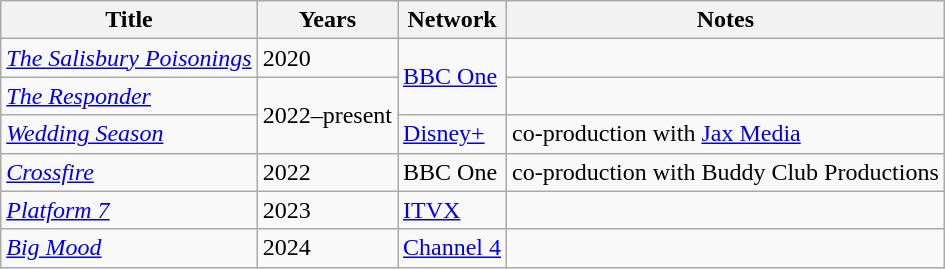<table class="wikitable sortable">
<tr>
<th>Title</th>
<th>Years</th>
<th>Network</th>
<th>Notes</th>
</tr>
<tr>
<td><em><a href='#'>The Salisbury Poisonings</a></em></td>
<td>2020</td>
<td rowspan="2"><a href='#'>BBC One</a></td>
<td></td>
</tr>
<tr>
<td><em><a href='#'>The Responder</a></em></td>
<td rowspan="2">2022–present</td>
<td></td>
</tr>
<tr>
<td><em><a href='#'>Wedding Season</a></em></td>
<td><a href='#'>Disney+</a></td>
<td>co-production with <a href='#'>Jax Media</a></td>
</tr>
<tr>
<td><em><a href='#'>Crossfire</a></em></td>
<td>2022</td>
<td>BBC One</td>
<td>co-production with Buddy Club Productions</td>
</tr>
<tr>
<td><em><a href='#'>Platform 7</a></em></td>
<td>2023</td>
<td><a href='#'>ITVX</a></td>
<td></td>
</tr>
<tr>
<td><em><a href='#'>Big Mood</a></em></td>
<td>2024</td>
<td><a href='#'>Channel 4</a></td>
<td></td>
</tr>
</table>
